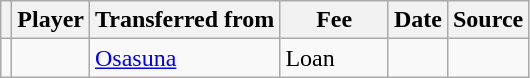<table class="wikitable plainrowheaders sortable">
<tr>
<th></th>
<th scope="col">Player</th>
<th>Transferred from</th>
<th style="width: 65px;">Fee</th>
<th scope="col">Date</th>
<th scope="col">Source</th>
</tr>
<tr>
<td align="center"></td>
<td></td>
<td> <a href='#'>Osasuna</a></td>
<td>Loan</td>
<td></td>
<td></td>
</tr>
</table>
